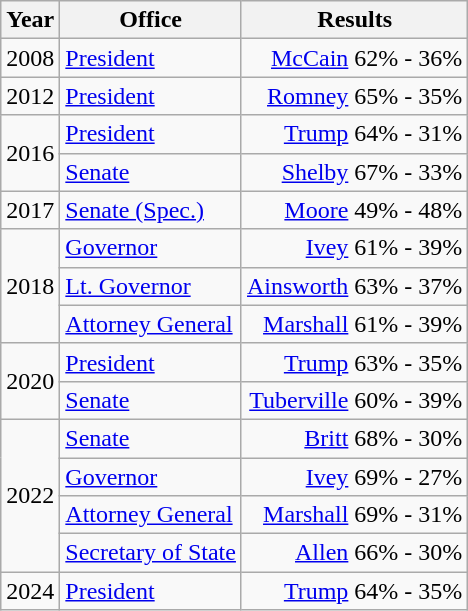<table class=wikitable>
<tr>
<th>Year</th>
<th>Office</th>
<th>Results</th>
</tr>
<tr>
<td>2008</td>
<td><a href='#'>President</a></td>
<td align="right" ><a href='#'>McCain</a> 62% - 36%</td>
</tr>
<tr>
<td>2012</td>
<td><a href='#'>President</a></td>
<td align="right" ><a href='#'>Romney</a> 65% - 35%</td>
</tr>
<tr>
<td rowspan=2>2016</td>
<td><a href='#'>President</a></td>
<td align="right" ><a href='#'>Trump</a> 64% - 31%</td>
</tr>
<tr>
<td><a href='#'>Senate</a></td>
<td align="right" ><a href='#'>Shelby</a> 67% - 33%</td>
</tr>
<tr>
<td>2017</td>
<td><a href='#'>Senate (Spec.)</a></td>
<td align="right" ><a href='#'>Moore</a> 49% - 48%</td>
</tr>
<tr>
<td rowspan=3>2018</td>
<td><a href='#'>Governor</a></td>
<td align="right" ><a href='#'>Ivey</a> 61% - 39%</td>
</tr>
<tr>
<td><a href='#'>Lt. Governor</a></td>
<td align="right" ><a href='#'>Ainsworth</a> 63% - 37%</td>
</tr>
<tr>
<td><a href='#'>Attorney General</a></td>
<td align="right" ><a href='#'>Marshall</a> 61% - 39%</td>
</tr>
<tr>
<td rowspan=2>2020</td>
<td><a href='#'>President</a></td>
<td align="right" ><a href='#'>Trump</a> 63% - 35%</td>
</tr>
<tr>
<td><a href='#'>Senate</a></td>
<td align="right" ><a href='#'>Tuberville</a> 60% - 39%</td>
</tr>
<tr>
<td rowspan=4>2022</td>
<td><a href='#'>Senate</a></td>
<td align="right" ><a href='#'>Britt</a> 68% - 30%</td>
</tr>
<tr>
<td><a href='#'>Governor</a></td>
<td align="right" ><a href='#'>Ivey</a> 69% - 27%</td>
</tr>
<tr>
<td><a href='#'>Attorney General</a></td>
<td align="right" ><a href='#'>Marshall</a> 69% - 31%</td>
</tr>
<tr>
<td><a href='#'>Secretary of State</a></td>
<td align="right" ><a href='#'>Allen</a> 66% - 30%</td>
</tr>
<tr>
<td>2024</td>
<td><a href='#'>President</a></td>
<td align="right" ><a href='#'>Trump</a> 64% - 35%</td>
</tr>
</table>
